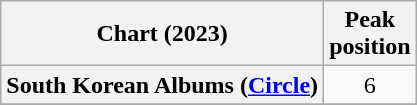<table class="wikitable sortable plainrowheaders" style="text-align:center;">
<tr>
<th scope="col">Chart (2023)</th>
<th scope="col">Peak<br>position</th>
</tr>
<tr>
<th scope="row">South Korean Albums (<a href='#'>Circle</a>)</th>
<td>6</td>
</tr>
<tr>
</tr>
</table>
